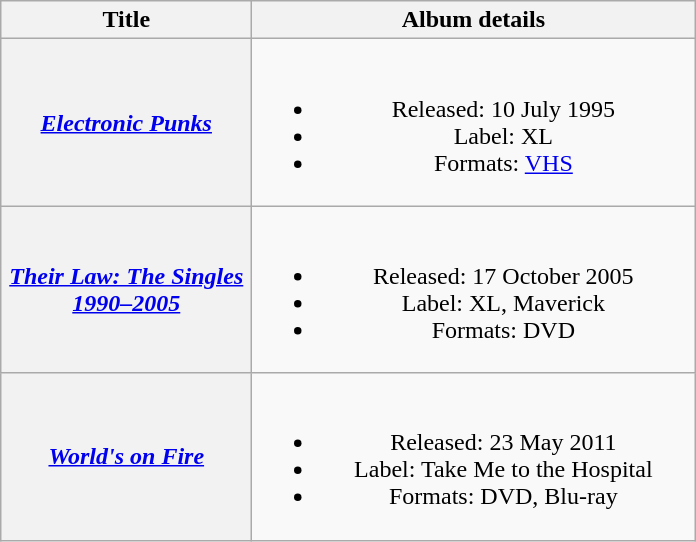<table class="wikitable plainrowheaders" style="text-align:center;">
<tr>
<th scope="col" style="width:10em;">Title</th>
<th scope="col" style="width:18em;">Album details</th>
</tr>
<tr>
<th scope="row"><em><a href='#'>Electronic Punks</a></em></th>
<td><br><ul><li>Released: 10 July 1995</li><li>Label: XL</li><li>Formats: <a href='#'>VHS</a></li></ul></td>
</tr>
<tr>
<th scope="row"><em><a href='#'>Their Law: The Singles 1990–2005</a></em></th>
<td><br><ul><li>Released: 17 October 2005</li><li>Label: XL, Maverick</li><li>Formats: DVD</li></ul></td>
</tr>
<tr>
<th scope="row"><em><a href='#'>World's on Fire</a></em></th>
<td><br><ul><li>Released: 23 May 2011</li><li>Label: Take Me to the Hospital</li><li>Formats: DVD, Blu-ray</li></ul></td>
</tr>
</table>
